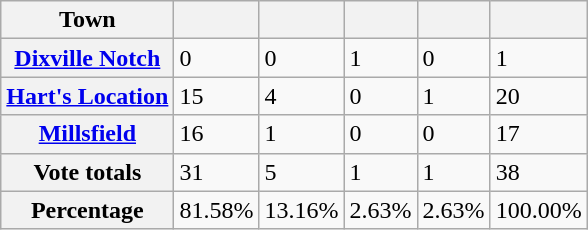<table class="wikitable sortable" style=margin:auto;margin:auto>
<tr valign=bottom>
<th>Town</th>
<th></th>
<th></th>
<th></th>
<th></th>
<th></th>
</tr>
<tr>
<th><a href='#'>Dixville Notch</a></th>
<td>0</td>
<td>0</td>
<td>1</td>
<td>0</td>
<td>1</td>
</tr>
<tr>
<th><a href='#'>Hart's Location</a></th>
<td>15</td>
<td>4</td>
<td>0</td>
<td>1</td>
<td>20</td>
</tr>
<tr>
<th><a href='#'>Millsfield</a></th>
<td>16</td>
<td>1</td>
<td>0</td>
<td>0</td>
<td>17</td>
</tr>
<tr>
<th>Vote totals</th>
<td>31</td>
<td>5</td>
<td>1</td>
<td>1</td>
<td>38</td>
</tr>
<tr>
<th>Percentage</th>
<td>81.58%</td>
<td>13.16%</td>
<td>2.63%</td>
<td>2.63%</td>
<td>100.00%</td>
</tr>
</table>
